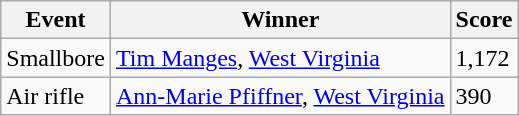<table class="wikitable sortable">
<tr>
<th>Event</th>
<th>Winner</th>
<th>Score</th>
</tr>
<tr>
<td>Smallbore</td>
<td><a href='#'>Tim Manges</a>, <a href='#'>West Virginia</a></td>
<td>1,172</td>
</tr>
<tr>
<td>Air rifle</td>
<td><a href='#'>Ann-Marie Pfiffner</a>, <a href='#'>West Virginia</a></td>
<td>390</td>
</tr>
</table>
